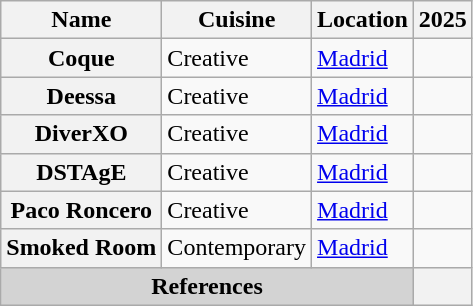<table class="wikitable sortable plainrowheaders" style="text-align:left;"">
<tr>
<th scope="col">Name</th>
<th scope="col">Cuisine</th>
<th scope="col">Location</th>
<th scope="col">2025</th>
</tr>
<tr>
<th scope="row">Coque</th>
<td>Creative</td>
<td><a href='#'>Madrid</a></td>
<td></td>
</tr>
<tr>
<th scope="row">Deessa</th>
<td>Creative</td>
<td><a href='#'>Madrid</a></td>
<td></td>
</tr>
<tr>
<th scope="row">DiverXO</th>
<td>Creative</td>
<td><a href='#'>Madrid</a></td>
<td></td>
</tr>
<tr>
<th scope="row">DSTAgE</th>
<td>Creative</td>
<td><a href='#'>Madrid</a></td>
<td></td>
</tr>
<tr>
<th scope="row">Paco Roncero</th>
<td>Creative</td>
<td><a href='#'>Madrid</a></td>
<td></td>
</tr>
<tr>
<th scope="row">Smoked Room</th>
<td>Contemporary</td>
<td><a href='#'>Madrid</a></td>
<td></td>
</tr>
<tr>
<th colspan="3" style="text-align: center;background: lightgray;">References</th>
<th></th>
</tr>
</table>
